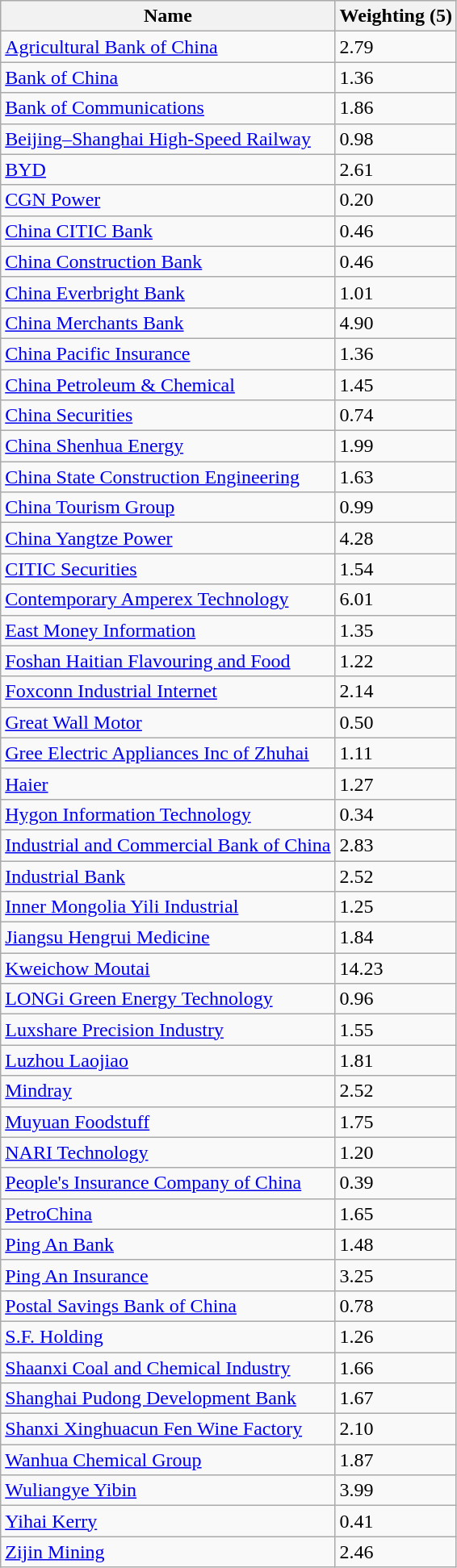<table class="wikitable sortable">
<tr>
<th>Name</th>
<th>Weighting (5)</th>
</tr>
<tr>
<td><a href='#'>Agricultural Bank of China</a></td>
<td>2.79</td>
</tr>
<tr>
<td><a href='#'>Bank of China</a></td>
<td>1.36</td>
</tr>
<tr>
<td><a href='#'>Bank of Communications</a></td>
<td>1.86</td>
</tr>
<tr>
<td><a href='#'>Beijing–Shanghai High-Speed Railway</a></td>
<td>0.98</td>
</tr>
<tr>
<td><a href='#'>BYD</a></td>
<td>2.61</td>
</tr>
<tr>
<td><a href='#'>CGN Power</a></td>
<td>0.20</td>
</tr>
<tr>
<td><a href='#'>China CITIC Bank</a></td>
<td>0.46</td>
</tr>
<tr>
<td><a href='#'>China Construction Bank</a></td>
<td>0.46</td>
</tr>
<tr>
<td><a href='#'>China Everbright Bank</a></td>
<td>1.01</td>
</tr>
<tr>
<td><a href='#'>China Merchants Bank</a></td>
<td>4.90</td>
</tr>
<tr>
<td><a href='#'>China Pacific Insurance</a></td>
<td>1.36</td>
</tr>
<tr>
<td><a href='#'>China Petroleum & Chemical</a></td>
<td>1.45</td>
</tr>
<tr>
<td><a href='#'>China Securities</a></td>
<td>0.74</td>
</tr>
<tr>
<td><a href='#'>China Shenhua Energy</a></td>
<td>1.99</td>
</tr>
<tr>
<td><a href='#'>China State Construction Engineering</a></td>
<td>1.63</td>
</tr>
<tr>
<td><a href='#'>China Tourism Group</a></td>
<td>0.99</td>
</tr>
<tr>
<td><a href='#'>China Yangtze Power</a></td>
<td>4.28</td>
</tr>
<tr>
<td><a href='#'>CITIC Securities</a></td>
<td>1.54</td>
</tr>
<tr>
<td><a href='#'>Contemporary Amperex Technology</a></td>
<td>6.01</td>
</tr>
<tr>
<td><a href='#'>East Money Information</a></td>
<td>1.35</td>
</tr>
<tr>
<td><a href='#'>Foshan Haitian Flavouring and Food</a></td>
<td>1.22</td>
</tr>
<tr>
<td><a href='#'>Foxconn Industrial Internet</a></td>
<td>2.14</td>
</tr>
<tr>
<td><a href='#'>Great Wall Motor</a></td>
<td>0.50</td>
</tr>
<tr>
<td><a href='#'>Gree Electric Appliances Inc of Zhuhai</a></td>
<td>1.11</td>
</tr>
<tr>
<td><a href='#'>Haier</a></td>
<td>1.27</td>
</tr>
<tr>
<td><a href='#'>Hygon Information Technology</a></td>
<td>0.34</td>
</tr>
<tr>
<td><a href='#'>Industrial and Commercial Bank of China</a></td>
<td>2.83</td>
</tr>
<tr>
<td><a href='#'>Industrial Bank</a></td>
<td>2.52</td>
</tr>
<tr>
<td><a href='#'>Inner Mongolia Yili Industrial</a></td>
<td>1.25</td>
</tr>
<tr>
<td><a href='#'>Jiangsu Hengrui Medicine</a></td>
<td>1.84</td>
</tr>
<tr>
<td><a href='#'>Kweichow Moutai</a></td>
<td>14.23</td>
</tr>
<tr>
<td><a href='#'>LONGi Green Energy Technology</a></td>
<td>0.96</td>
</tr>
<tr>
<td><a href='#'>Luxshare Precision Industry</a></td>
<td>1.55</td>
</tr>
<tr>
<td><a href='#'>Luzhou Laojiao</a></td>
<td>1.81</td>
</tr>
<tr>
<td><a href='#'>Mindray</a></td>
<td>2.52</td>
</tr>
<tr>
<td><a href='#'>Muyuan Foodstuff</a></td>
<td>1.75</td>
</tr>
<tr>
<td><a href='#'>NARI Technology</a></td>
<td>1.20</td>
</tr>
<tr>
<td><a href='#'>People's Insurance Company of China</a></td>
<td>0.39</td>
</tr>
<tr>
<td><a href='#'>PetroChina</a></td>
<td>1.65</td>
</tr>
<tr>
<td><a href='#'>Ping An Bank</a></td>
<td>1.48</td>
</tr>
<tr>
<td><a href='#'>Ping An Insurance</a></td>
<td>3.25</td>
</tr>
<tr>
<td><a href='#'>Postal Savings Bank of China</a></td>
<td>0.78</td>
</tr>
<tr>
<td><a href='#'>S.F. Holding</a></td>
<td>1.26</td>
</tr>
<tr>
<td><a href='#'>Shaanxi Coal and Chemical Industry</a></td>
<td>1.66</td>
</tr>
<tr>
<td><a href='#'>Shanghai Pudong Development Bank</a></td>
<td>1.67</td>
</tr>
<tr>
<td><a href='#'>Shanxi Xinghuacun Fen Wine Factory</a></td>
<td>2.10</td>
</tr>
<tr>
<td><a href='#'>Wanhua Chemical Group</a></td>
<td>1.87</td>
</tr>
<tr>
<td><a href='#'>Wuliangye Yibin</a></td>
<td>3.99</td>
</tr>
<tr>
<td><a href='#'>Yihai Kerry</a></td>
<td>0.41</td>
</tr>
<tr>
<td><a href='#'>Zijin Mining</a></td>
<td>2.46</td>
</tr>
</table>
